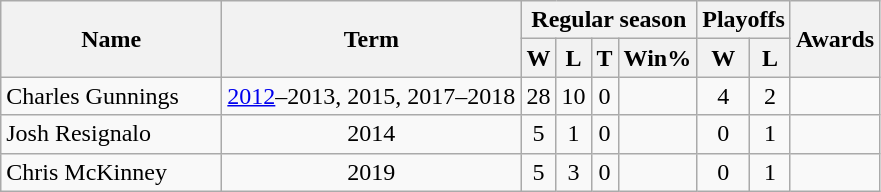<table class="wikitable" style="text-align:center;">
<tr>
<th rowspan="2" style="width:140px;">Name</th>
<th rowspan="2">Term</th>
<th colspan="4">Regular season</th>
<th colspan="2">Playoffs</th>
<th rowspan="2">Awards</th>
</tr>
<tr>
<th>W</th>
<th>L</th>
<th>T</th>
<th>Win%</th>
<th>W</th>
<th>L</th>
</tr>
<tr>
<td align=left>Charles Gunnings</td>
<td><a href='#'>2012</a>–2013, 2015, 2017–2018</td>
<td>28</td>
<td>10</td>
<td>0</td>
<td></td>
<td>4</td>
<td>2</td>
<td align=left></td>
</tr>
<tr>
<td align=left>Josh Resignalo</td>
<td>2014</td>
<td>5</td>
<td>1</td>
<td>0</td>
<td></td>
<td>0</td>
<td>1</td>
<td align=left></td>
</tr>
<tr>
<td align=left>Chris McKinney</td>
<td>2019</td>
<td>5</td>
<td>3</td>
<td>0</td>
<td></td>
<td>0</td>
<td>1</td>
<td align=left></td>
</tr>
</table>
